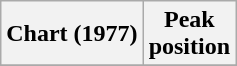<table class="wikitable sortable plainrowheaders" style="text-align:center">
<tr>
<th scope="col">Chart (1977)</th>
<th scope="col">Peak<br>position</th>
</tr>
<tr>
</tr>
</table>
